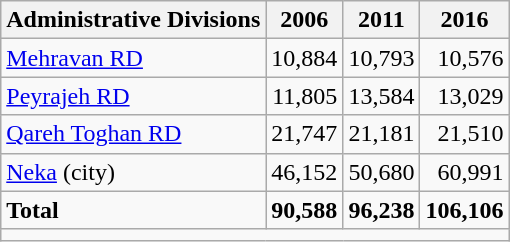<table class="wikitable">
<tr>
<th>Administrative Divisions</th>
<th>2006</th>
<th>2011</th>
<th>2016</th>
</tr>
<tr>
<td><a href='#'>Mehravan RD</a></td>
<td style="text-align: right;">10,884</td>
<td style="text-align: right;">10,793</td>
<td style="text-align: right;">10,576</td>
</tr>
<tr>
<td><a href='#'>Peyrajeh RD</a></td>
<td style="text-align: right;">11,805</td>
<td style="text-align: right;">13,584</td>
<td style="text-align: right;">13,029</td>
</tr>
<tr>
<td><a href='#'>Qareh Toghan RD</a></td>
<td style="text-align: right;">21,747</td>
<td style="text-align: right;">21,181</td>
<td style="text-align: right;">21,510</td>
</tr>
<tr>
<td><a href='#'>Neka</a> (city)</td>
<td style="text-align: right;">46,152</td>
<td style="text-align: right;">50,680</td>
<td style="text-align: right;">60,991</td>
</tr>
<tr>
<td><strong>Total</strong></td>
<td style="text-align: right;"><strong>90,588</strong></td>
<td style="text-align: right;"><strong>96,238</strong></td>
<td style="text-align: right;"><strong>106,106</strong></td>
</tr>
<tr>
<td colspan=4></td>
</tr>
</table>
